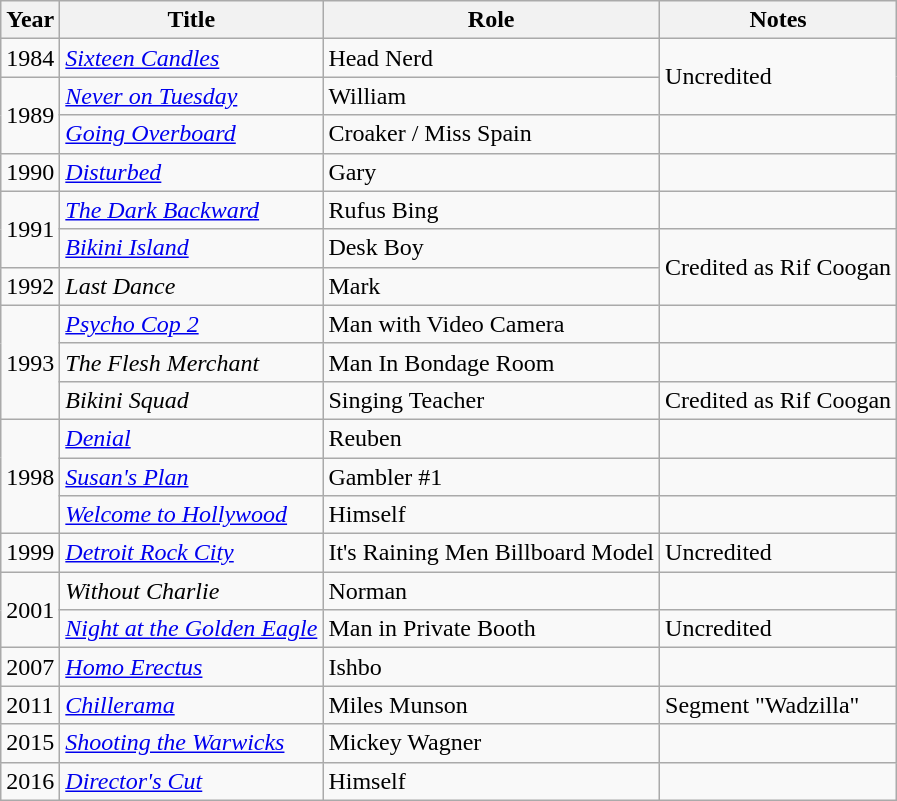<table class="wikitable">
<tr>
<th>Year</th>
<th>Title</th>
<th>Role</th>
<th>Notes</th>
</tr>
<tr>
<td>1984</td>
<td><em><a href='#'>Sixteen Candles</a></em></td>
<td>Head Nerd</td>
<td rowspan=2>Uncredited</td>
</tr>
<tr>
<td rowspan=2>1989</td>
<td><em><a href='#'>Never on Tuesday</a></em></td>
<td>William</td>
</tr>
<tr>
<td><em><a href='#'>Going Overboard</a></em></td>
<td>Croaker / Miss Spain</td>
<td></td>
</tr>
<tr>
<td>1990</td>
<td><em><a href='#'>Disturbed</a></em></td>
<td>Gary</td>
<td></td>
</tr>
<tr>
<td rowspan=2>1991</td>
<td><em><a href='#'>The Dark Backward</a></em></td>
<td>Rufus Bing</td>
<td></td>
</tr>
<tr>
<td><em><a href='#'>Bikini Island</a></em></td>
<td>Desk Boy</td>
<td rowspan=2>Credited as Rif Coogan</td>
</tr>
<tr>
<td>1992</td>
<td><em>Last Dance</em></td>
<td>Mark</td>
</tr>
<tr>
<td rowspan="3">1993</td>
<td><em><a href='#'>Psycho Cop 2</a></em></td>
<td>Man with Video Camera</td>
<td></td>
</tr>
<tr>
<td><em>The Flesh Merchant</em></td>
<td>Man In Bondage Room</td>
<td></td>
</tr>
<tr>
<td><em>Bikini Squad</em></td>
<td>Singing Teacher</td>
<td>Credited as Rif Coogan</td>
</tr>
<tr>
<td rowspan=3>1998</td>
<td><em><a href='#'>Denial</a></em></td>
<td>Reuben</td>
<td></td>
</tr>
<tr>
<td><em><a href='#'>Susan's Plan</a></em></td>
<td>Gambler #1</td>
<td></td>
</tr>
<tr>
<td><em><a href='#'>Welcome to Hollywood</a></em></td>
<td>Himself</td>
<td></td>
</tr>
<tr>
<td>1999</td>
<td><em><a href='#'>Detroit Rock City</a></em></td>
<td>It's Raining Men Billboard Model</td>
<td>Uncredited</td>
</tr>
<tr>
<td rowspan="2">2001</td>
<td><em>Without Charlie</em></td>
<td>Norman</td>
<td></td>
</tr>
<tr>
<td><em><a href='#'>Night at the Golden Eagle</a></em></td>
<td>Man in Private Booth</td>
<td>Uncredited</td>
</tr>
<tr>
<td>2007</td>
<td><em><a href='#'>Homo Erectus</a></em></td>
<td>Ishbo</td>
<td></td>
</tr>
<tr>
<td>2011</td>
<td><em><a href='#'>Chillerama</a></em></td>
<td>Miles Munson</td>
<td>Segment "Wadzilla"</td>
</tr>
<tr>
<td>2015</td>
<td><em><a href='#'>Shooting the Warwicks</a></em></td>
<td>Mickey Wagner</td>
<td></td>
</tr>
<tr>
<td>2016</td>
<td><em><a href='#'>Director's Cut</a></em></td>
<td>Himself</td>
<td></td>
</tr>
</table>
